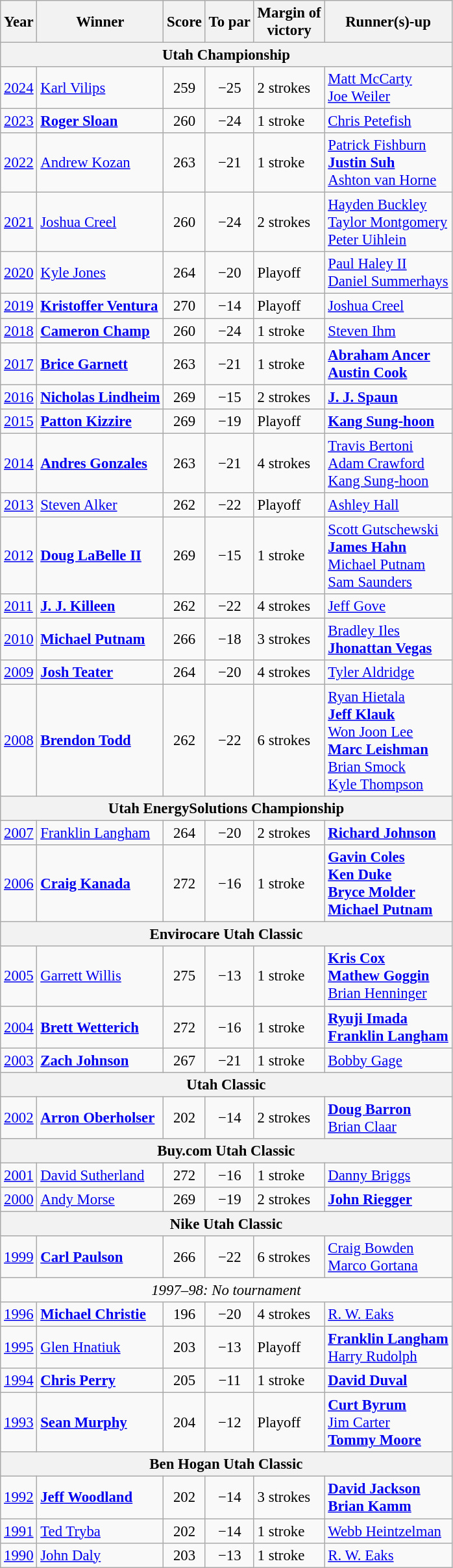<table class=wikitable style=font-size:95%>
<tr>
<th>Year</th>
<th>Winner</th>
<th>Score</th>
<th>To par</th>
<th>Margin of<br>victory</th>
<th>Runner(s)-up</th>
</tr>
<tr>
<th colspan=7>Utah Championship</th>
</tr>
<tr>
<td><a href='#'>2024</a></td>
<td> <a href='#'>Karl Vilips</a></td>
<td align=center>259</td>
<td align=center>−25</td>
<td>2 strokes</td>
<td> <a href='#'>Matt McCarty</a><br> <a href='#'>Joe Weiler</a></td>
</tr>
<tr>
<td><a href='#'>2023</a></td>
<td> <strong><a href='#'>Roger Sloan</a></strong></td>
<td align=center>260</td>
<td align=center>−24</td>
<td>1 stroke</td>
<td> <a href='#'>Chris Petefish</a></td>
</tr>
<tr>
<td><a href='#'>2022</a></td>
<td> <a href='#'>Andrew Kozan</a></td>
<td align=center>263</td>
<td align=center>−21</td>
<td>1 stroke</td>
<td> <a href='#'>Patrick Fishburn</a><br> <strong><a href='#'>Justin Suh</a></strong><br> <a href='#'>Ashton van Horne</a></td>
</tr>
<tr>
<td><a href='#'>2021</a></td>
<td> <a href='#'>Joshua Creel</a></td>
<td align=center>260</td>
<td align=center>−24</td>
<td>2 strokes</td>
<td> <a href='#'>Hayden Buckley</a><br> <a href='#'>Taylor Montgomery</a><br> <a href='#'>Peter Uihlein</a></td>
</tr>
<tr>
<td><a href='#'>2020</a></td>
<td> <a href='#'>Kyle Jones</a></td>
<td align=center>264</td>
<td align=center>−20</td>
<td>Playoff</td>
<td> <a href='#'>Paul Haley II</a><br> <a href='#'>Daniel Summerhays</a></td>
</tr>
<tr>
<td><a href='#'>2019</a></td>
<td> <strong><a href='#'>Kristoffer Ventura</a></strong></td>
<td align=center>270</td>
<td align=center>−14</td>
<td>Playoff</td>
<td> <a href='#'>Joshua Creel</a></td>
</tr>
<tr>
<td><a href='#'>2018</a></td>
<td> <strong><a href='#'>Cameron Champ</a></strong></td>
<td align=center>260</td>
<td align=center>−24</td>
<td>1 stroke</td>
<td> <a href='#'>Steven Ihm</a></td>
</tr>
<tr>
<td><a href='#'>2017</a></td>
<td> <strong><a href='#'>Brice Garnett</a></strong></td>
<td align=center>263</td>
<td align=center>−21</td>
<td>1 stroke</td>
<td> <strong><a href='#'>Abraham Ancer</a></strong><br> <strong><a href='#'>Austin Cook</a></strong></td>
</tr>
<tr>
<td><a href='#'>2016</a></td>
<td> <strong><a href='#'>Nicholas Lindheim</a></strong></td>
<td align=center>269</td>
<td align=center>−15</td>
<td>2 strokes</td>
<td> <strong><a href='#'>J. J. Spaun</a></strong></td>
</tr>
<tr>
<td><a href='#'>2015</a></td>
<td> <strong><a href='#'>Patton Kizzire</a></strong></td>
<td align=center>269</td>
<td align=center>−19</td>
<td>Playoff</td>
<td> <strong><a href='#'>Kang Sung-hoon</a></strong></td>
</tr>
<tr>
<td><a href='#'>2014</a></td>
<td> <strong><a href='#'>Andres Gonzales</a></strong></td>
<td align=center>263</td>
<td align=center>−21</td>
<td>4 strokes</td>
<td> <a href='#'>Travis Bertoni</a><br> <a href='#'>Adam Crawford</a><br> <a href='#'>Kang Sung-hoon</a></td>
</tr>
<tr>
<td><a href='#'>2013</a></td>
<td> <a href='#'>Steven Alker</a></td>
<td align=center>262</td>
<td align=center>−22</td>
<td>Playoff</td>
<td> <a href='#'>Ashley Hall</a></td>
</tr>
<tr>
<td><a href='#'>2012</a></td>
<td> <strong><a href='#'>Doug LaBelle II</a></strong></td>
<td align=center>269</td>
<td align=center>−15</td>
<td>1 stroke</td>
<td> <a href='#'>Scott Gutschewski</a><br> <strong><a href='#'>James Hahn</a></strong><br> <a href='#'>Michael Putnam</a><br> <a href='#'>Sam Saunders</a></td>
</tr>
<tr>
<td><a href='#'>2011</a></td>
<td> <strong><a href='#'>J. J. Killeen</a></strong></td>
<td align=center>262</td>
<td align=center>−22</td>
<td>4 strokes</td>
<td> <a href='#'>Jeff Gove</a></td>
</tr>
<tr>
<td><a href='#'>2010</a></td>
<td> <strong><a href='#'>Michael Putnam</a></strong></td>
<td align=center>266</td>
<td align=center>−18</td>
<td>3 strokes</td>
<td> <a href='#'>Bradley Iles</a><br> <strong><a href='#'>Jhonattan Vegas</a></strong></td>
</tr>
<tr>
<td><a href='#'>2009</a></td>
<td> <strong><a href='#'>Josh Teater</a></strong></td>
<td align=center>264</td>
<td align=center>−20</td>
<td>4 strokes</td>
<td> <a href='#'>Tyler Aldridge</a></td>
</tr>
<tr>
<td><a href='#'>2008</a></td>
<td> <strong><a href='#'>Brendon Todd</a></strong></td>
<td align=center>262</td>
<td align=center>−22</td>
<td>6 strokes</td>
<td> <a href='#'>Ryan Hietala</a><br> <strong><a href='#'>Jeff Klauk</a></strong><br> <a href='#'>Won Joon Lee</a><br> <strong><a href='#'>Marc Leishman</a></strong><br> <a href='#'>Brian Smock</a><br> <a href='#'>Kyle Thompson</a></td>
</tr>
<tr>
<th colspan=7>Utah EnergySolutions Championship</th>
</tr>
<tr>
<td><a href='#'>2007</a></td>
<td> <a href='#'>Franklin Langham</a></td>
<td align=center>264</td>
<td align=center>−20</td>
<td>2 strokes</td>
<td> <strong><a href='#'>Richard Johnson</a></strong></td>
</tr>
<tr>
<td><a href='#'>2006</a></td>
<td> <strong><a href='#'>Craig Kanada</a></strong></td>
<td align=center>272</td>
<td align=center>−16</td>
<td>1 stroke</td>
<td> <strong><a href='#'>Gavin Coles</a></strong><br> <strong><a href='#'>Ken Duke</a></strong><br> <strong><a href='#'>Bryce Molder</a></strong><br> <strong><a href='#'>Michael Putnam</a></strong></td>
</tr>
<tr>
<th colspan=7>Envirocare Utah Classic</th>
</tr>
<tr>
<td><a href='#'>2005</a></td>
<td> <a href='#'>Garrett Willis</a></td>
<td align=center>275</td>
<td align=center>−13</td>
<td>1 stroke</td>
<td> <strong><a href='#'>Kris Cox</a></strong><br> <strong><a href='#'>Mathew Goggin</a></strong><br> <a href='#'>Brian Henninger</a></td>
</tr>
<tr>
<td><a href='#'>2004</a></td>
<td> <strong><a href='#'>Brett Wetterich</a></strong></td>
<td align=center>272</td>
<td align=center>−16</td>
<td>1 stroke</td>
<td> <strong><a href='#'>Ryuji Imada</a></strong><br> <strong><a href='#'>Franklin Langham</a></strong></td>
</tr>
<tr>
<td><a href='#'>2003</a></td>
<td> <strong><a href='#'>Zach Johnson</a></strong></td>
<td align=center>267</td>
<td align=center>−21</td>
<td>1 stroke</td>
<td> <a href='#'>Bobby Gage</a></td>
</tr>
<tr>
<th colspan=7>Utah Classic</th>
</tr>
<tr>
<td><a href='#'>2002</a></td>
<td> <strong><a href='#'>Arron Oberholser</a></strong></td>
<td align=center>202</td>
<td align=center>−14</td>
<td>2 strokes</td>
<td> <strong><a href='#'>Doug Barron</a></strong><br> <a href='#'>Brian Claar</a></td>
</tr>
<tr>
<th colspan=7>Buy.com Utah Classic</th>
</tr>
<tr>
<td><a href='#'>2001</a></td>
<td> <a href='#'>David Sutherland</a></td>
<td align=center>272</td>
<td align=center>−16</td>
<td>1 stroke</td>
<td> <a href='#'>Danny Briggs</a></td>
</tr>
<tr>
<td><a href='#'>2000</a></td>
<td> <a href='#'>Andy Morse</a></td>
<td align=center>269</td>
<td align=center>−19</td>
<td>2 strokes</td>
<td> <strong><a href='#'>John Riegger</a></strong></td>
</tr>
<tr>
<th colspan=7>Nike Utah Classic</th>
</tr>
<tr>
<td><a href='#'>1999</a></td>
<td> <strong><a href='#'>Carl Paulson</a></strong></td>
<td align=center>266</td>
<td align=center>−22</td>
<td>6 strokes</td>
<td> <a href='#'>Craig Bowden</a><br> <a href='#'>Marco Gortana</a></td>
</tr>
<tr>
<td colspan=7 align=center><em>1997–98: No tournament</em></td>
</tr>
<tr>
<td><a href='#'>1996</a></td>
<td> <strong><a href='#'>Michael Christie</a></strong></td>
<td align=center>196</td>
<td align=center>−20</td>
<td>4 strokes</td>
<td> <a href='#'>R. W. Eaks</a></td>
</tr>
<tr>
<td><a href='#'>1995</a></td>
<td> <a href='#'>Glen Hnatiuk</a></td>
<td align=center>203</td>
<td align=center>−13</td>
<td>Playoff</td>
<td> <strong><a href='#'>Franklin Langham</a></strong><br> <a href='#'>Harry Rudolph</a></td>
</tr>
<tr>
<td><a href='#'>1994</a></td>
<td> <strong><a href='#'>Chris Perry</a></strong></td>
<td align=center>205</td>
<td align=center>−11</td>
<td>1 stroke</td>
<td> <strong><a href='#'>David Duval</a></strong></td>
</tr>
<tr>
<td><a href='#'>1993</a></td>
<td> <strong><a href='#'>Sean Murphy</a></strong></td>
<td align=center>204</td>
<td align=center>−12</td>
<td>Playoff</td>
<td> <strong><a href='#'>Curt Byrum</a></strong><br> <a href='#'>Jim Carter</a><br> <strong><a href='#'>Tommy Moore</a></strong></td>
</tr>
<tr>
<th colspan=7>Ben Hogan Utah Classic</th>
</tr>
<tr>
<td><a href='#'>1992</a></td>
<td> <strong><a href='#'>Jeff Woodland</a></strong></td>
<td align=center>202</td>
<td align=center>−14</td>
<td>3 strokes</td>
<td> <strong><a href='#'>David Jackson</a></strong><br> <strong><a href='#'>Brian Kamm</a></strong></td>
</tr>
<tr>
<td><a href='#'>1991</a></td>
<td> <a href='#'>Ted Tryba</a></td>
<td align=center>202</td>
<td align=center>−14</td>
<td>1 stroke</td>
<td> <a href='#'>Webb Heintzelman</a></td>
</tr>
<tr>
<td><a href='#'>1990</a></td>
<td> <a href='#'>John Daly</a></td>
<td align=center>203</td>
<td align=center>−13</td>
<td>1 stroke</td>
<td> <a href='#'>R. W. Eaks</a></td>
</tr>
</table>
